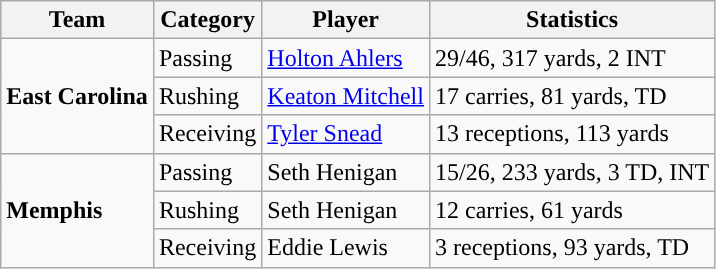<table class="wikitable" style="float: left;">
<tr>
<th>Team</th>
<th>Category</th>
<th>Player</th>
<th>Statistics</th>
</tr>
<tr>
<td rowspan=3><strong>East Carolina</strong></td>
<td>Passing</td>
<td><a href='#'>Holton Ahlers</a></td>
<td>29/46, 317 yards, 2 INT</td>
</tr>
<tr>
<td>Rushing</td>
<td><a href='#'>Keaton Mitchell</a></td>
<td>17 carries, 81 yards, TD</td>
</tr>
<tr>
<td>Receiving</td>
<td><a href='#'>Tyler Snead</a></td>
<td>13 receptions, 113 yards</td>
</tr>
<tr>
<td rowspan=3><strong>Memphis</strong></td>
<td>Passing</td>
<td>Seth Henigan</td>
<td>15/26, 233 yards, 3 TD, INT</td>
</tr>
<tr>
<td>Rushing</td>
<td>Seth Henigan</td>
<td>12 carries, 61 yards</td>
</tr>
<tr>
<td>Receiving</td>
<td>Eddie Lewis</td>
<td>3 receptions, 93 yards, TD</td>
</tr>
</table>
